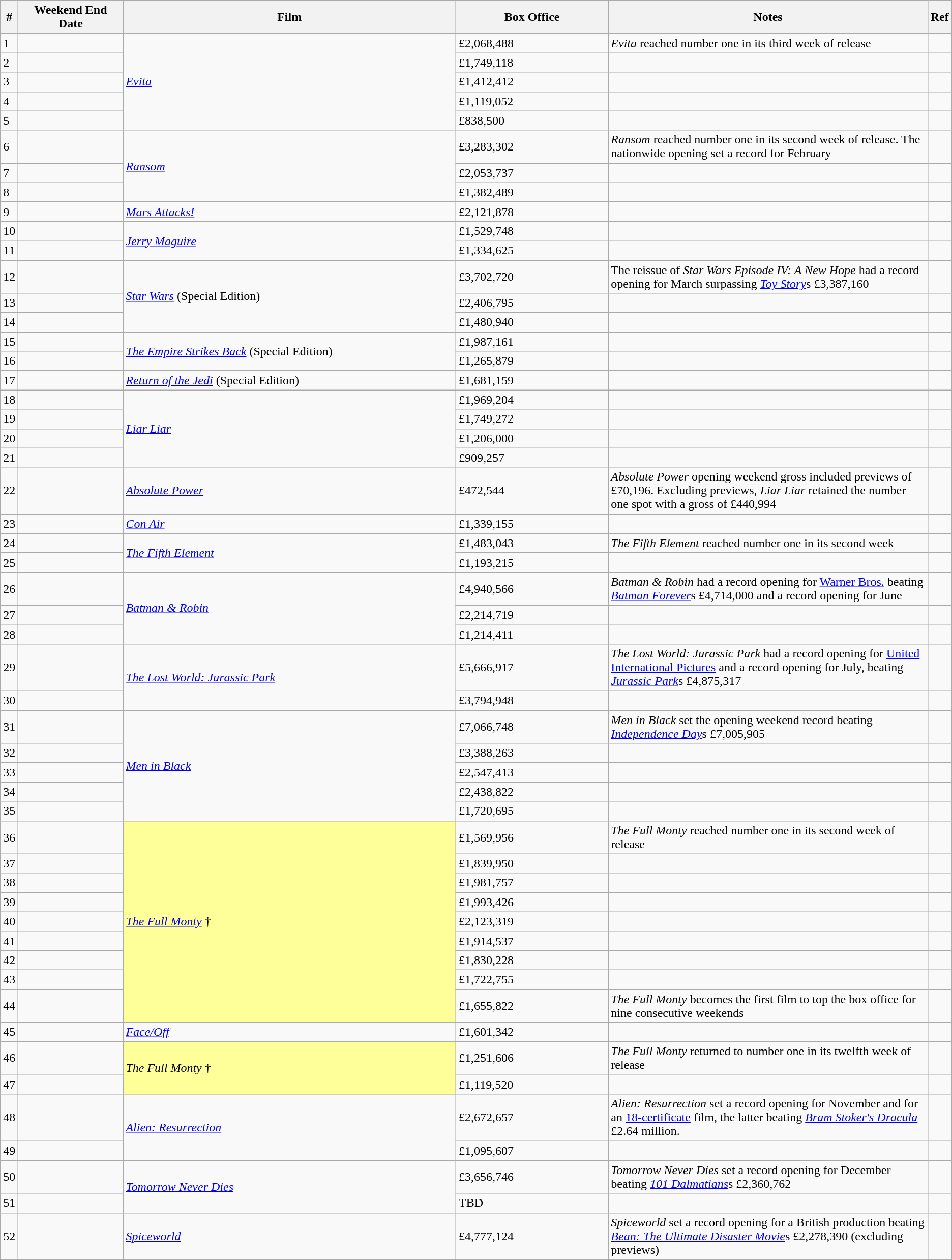<table class="wikitable sortable">
<tr>
<th abbr="Week">#</th>
<th abbr="Date" style="width:130px">Weekend End Date</th>
<th width="35%">Film</th>
<th width="16%">Box Office</th>
<th>Notes</th>
<th>Ref</th>
</tr>
<tr>
<td>1</td>
<td></td>
<td rowspan="5"><em><a href='#'>Evita</a></em></td>
<td>£2,068,488</td>
<td><em>Evita</em> reached number one in its third week of release</td>
<td></td>
</tr>
<tr>
<td>2</td>
<td></td>
<td>£1,749,118</td>
<td></td>
<td></td>
</tr>
<tr>
<td>3</td>
<td></td>
<td>£1,412,412</td>
<td></td>
<td></td>
</tr>
<tr>
<td>4</td>
<td></td>
<td>£1,119,052</td>
<td></td>
<td></td>
</tr>
<tr>
<td>5</td>
<td></td>
<td>£838,500</td>
<td></td>
<td></td>
</tr>
<tr>
<td>6</td>
<td></td>
<td rowspan="3"><em><a href='#'>Ransom</a></em></td>
<td>£3,283,302</td>
<td><em>Ransom</em> reached number one in its second week of release. The nationwide opening set a record for February</td>
<td></td>
</tr>
<tr>
<td>7</td>
<td></td>
<td>£2,053,737</td>
<td></td>
<td></td>
</tr>
<tr>
<td>8</td>
<td></td>
<td>£1,382,489</td>
<td></td>
<td></td>
</tr>
<tr>
<td>9</td>
<td></td>
<td><em><a href='#'>Mars Attacks!</a></em></td>
<td>£2,121,878</td>
<td></td>
<td></td>
</tr>
<tr>
<td>10</td>
<td></td>
<td rowspan="2"><em><a href='#'>Jerry Maguire</a></em></td>
<td>£1,529,748</td>
<td></td>
<td></td>
</tr>
<tr>
<td>11</td>
<td></td>
<td>£1,334,625</td>
<td></td>
<td></td>
</tr>
<tr>
<td>12</td>
<td></td>
<td rowspan="3"><em><a href='#'>Star Wars</a></em> (Special Edition)</td>
<td>£3,702,720</td>
<td>The reissue of <em>Star Wars Episode IV: A New Hope</em> had a record opening for March surpassing <em><a href='#'>Toy Story</a></em>s £3,387,160</td>
<td></td>
</tr>
<tr>
<td>13</td>
<td></td>
<td>£2,406,795</td>
<td></td>
<td></td>
</tr>
<tr>
<td>14</td>
<td></td>
<td>£1,480,940</td>
<td></td>
<td></td>
</tr>
<tr>
<td>15</td>
<td></td>
<td rowspan="2"><em><a href='#'>The Empire Strikes Back</a></em> (Special Edition)</td>
<td>£1,987,161</td>
<td></td>
<td></td>
</tr>
<tr>
<td>16</td>
<td></td>
<td>£1,265,879</td>
<td></td>
<td></td>
</tr>
<tr>
<td>17</td>
<td></td>
<td><em><a href='#'>Return of the Jedi</a></em> (Special Edition)</td>
<td>£1,681,159</td>
<td></td>
<td></td>
</tr>
<tr>
<td>18</td>
<td></td>
<td rowspan="4"><em><a href='#'>Liar Liar</a></em></td>
<td>£1,969,204</td>
<td></td>
<td></td>
</tr>
<tr>
<td>19</td>
<td></td>
<td>£1,749,272</td>
<td></td>
<td></td>
</tr>
<tr>
<td>20</td>
<td></td>
<td>£1,206,000</td>
<td></td>
<td></td>
</tr>
<tr>
<td>21</td>
<td></td>
<td>£909,257</td>
<td></td>
<td></td>
</tr>
<tr>
<td>22</td>
<td></td>
<td><em><a href='#'>Absolute Power</a></em></td>
<td>£472,544</td>
<td><em>Absolute Power</em> opening weekend gross included previews of £70,196. Excluding previews, <em>Liar Liar</em> retained the number one spot with a gross of £440,994</td>
<td></td>
</tr>
<tr>
<td>23</td>
<td></td>
<td><em><a href='#'>Con Air</a></em></td>
<td>£1,339,155</td>
<td></td>
<td></td>
</tr>
<tr>
<td>24</td>
<td></td>
<td rowspan="2"><em><a href='#'>The Fifth Element</a></em></td>
<td>£1,483,043</td>
<td><em>The Fifth Element</em> reached number one in its second week</td>
<td></td>
</tr>
<tr>
<td>25</td>
<td></td>
<td>£1,193,215</td>
<td></td>
<td></td>
</tr>
<tr>
<td>26</td>
<td></td>
<td rowspan="3"><em><a href='#'>Batman & Robin</a></em></td>
<td>£4,940,566</td>
<td><em>Batman & Robin</em> had a record opening for <a href='#'>Warner Bros.</a> beating <em><a href='#'>Batman Forever</a></em>s £4,714,000 and a record opening for June</td>
<td></td>
</tr>
<tr>
<td>27</td>
<td></td>
<td>£2,214,719</td>
<td></td>
<td></td>
</tr>
<tr>
<td>28</td>
<td></td>
<td>£1,214,411</td>
<td></td>
<td></td>
</tr>
<tr>
<td>29</td>
<td></td>
<td rowspan="2"><em><a href='#'>The Lost World: Jurassic Park</a></em></td>
<td>£5,666,917</td>
<td><em>The Lost World: Jurassic Park</em> had a record opening for <a href='#'>United International Pictures</a> and a record opening for July, beating <em><a href='#'>Jurassic Park</a></em>s £4,875,317</td>
<td></td>
</tr>
<tr>
<td>30</td>
<td></td>
<td>£3,794,948</td>
<td></td>
<td></td>
</tr>
<tr>
<td>31</td>
<td></td>
<td rowspan="5"><em><a href='#'>Men in Black</a></em></td>
<td>£7,066,748</td>
<td><em>Men in Black</em> set the opening weekend record beating <em><a href='#'>Independence Day</a></em>s £7,005,905</td>
<td></td>
</tr>
<tr>
<td>32</td>
<td></td>
<td>£3,388,263</td>
<td></td>
<td></td>
</tr>
<tr>
<td>33</td>
<td></td>
<td>£2,547,413</td>
<td></td>
<td></td>
</tr>
<tr>
<td>34</td>
<td></td>
<td>£2,438,822</td>
<td></td>
<td></td>
</tr>
<tr>
<td>35</td>
<td></td>
<td>£1,720,695</td>
<td></td>
<td></td>
</tr>
<tr>
<td>36</td>
<td></td>
<td rowspan="9" style="background-color:#FFFF99"><em><a href='#'>The Full Monty</a></em> †</td>
<td>£1,569,956</td>
<td><em>The Full Monty</em> reached number one in its second week of release</td>
<td></td>
</tr>
<tr>
<td>37</td>
<td></td>
<td>£1,839,950</td>
<td></td>
<td></td>
</tr>
<tr>
<td>38</td>
<td></td>
<td>£1,981,757</td>
<td></td>
<td></td>
</tr>
<tr>
<td>39</td>
<td></td>
<td>£1,993,426</td>
<td></td>
<td></td>
</tr>
<tr>
<td>40</td>
<td></td>
<td>£2,123,319</td>
<td></td>
<td></td>
</tr>
<tr>
<td>41</td>
<td></td>
<td>£1,914,537</td>
<td></td>
<td></td>
</tr>
<tr>
<td>42</td>
<td></td>
<td>£1,830,228</td>
<td></td>
<td></td>
</tr>
<tr>
<td>43</td>
<td></td>
<td>£1,722,755</td>
<td></td>
<td></td>
</tr>
<tr>
<td>44</td>
<td></td>
<td>£1,655,822</td>
<td><em>The Full Monty</em> becomes the first film to top the box office for nine consecutive weekends</td>
<td></td>
</tr>
<tr>
<td>45</td>
<td></td>
<td><em><a href='#'>Face/Off</a></em></td>
<td>£1,601,342</td>
<td></td>
<td></td>
</tr>
<tr>
<td>46</td>
<td></td>
<td rowspan="2" style="background-color:#FFFF99"><em>The Full Monty</em> †</td>
<td>£1,251,606</td>
<td><em>The Full Monty</em> returned to number one in its twelfth week of release</td>
<td></td>
</tr>
<tr>
<td>47</td>
<td></td>
<td>£1,119,520</td>
<td></td>
<td></td>
</tr>
<tr>
<td>48</td>
<td></td>
<td rowspan="2"><em><a href='#'>Alien: Resurrection</a></em></td>
<td>£2,672,657</td>
<td><em>Alien: Resurrection</em> set a record opening for November and for an <a href='#'>18-certificate</a> film, the latter beating <em><a href='#'>Bram Stoker's Dracula</a></em> £2.64 million.</td>
<td></td>
</tr>
<tr>
<td>49</td>
<td></td>
<td>£1,095,607</td>
<td></td>
<td></td>
</tr>
<tr>
<td>50</td>
<td></td>
<td rowspan="2"><em><a href='#'>Tomorrow Never Dies</a></em></td>
<td>£3,656,746</td>
<td><em>Tomorrow Never Dies</em> set a record opening for December beating <em><a href='#'>101 Dalmatians</a></em>s £2,360,762</td>
<td></td>
</tr>
<tr>
<td>51</td>
<td></td>
<td>TBD</td>
<td></td>
<td></td>
</tr>
<tr>
<td>52</td>
<td></td>
<td><em><a href='#'>Spiceworld</a></em></td>
<td>£4,777,124</td>
<td><em>Spiceworld</em> set a record opening for a British production beating <em><a href='#'>Bean: The Ultimate Disaster Movie</a></em>s £2,278,390 (excluding previews)</td>
<td></td>
</tr>
<tr>
</tr>
</table>
